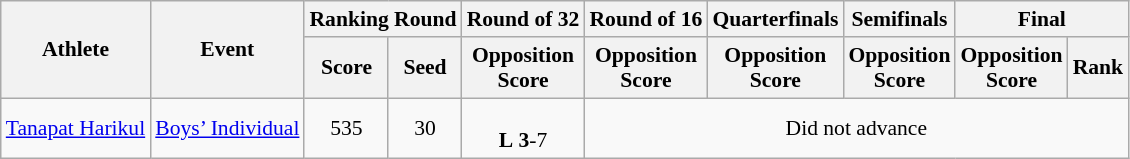<table class="wikitable" border="1" style="font-size:90%">
<tr>
<th rowspan=2>Athlete</th>
<th rowspan=2>Event</th>
<th colspan=2>Ranking Round</th>
<th>Round of 32</th>
<th>Round of 16</th>
<th>Quarterfinals</th>
<th>Semifinals</th>
<th colspan=2>Final</th>
</tr>
<tr>
<th>Score</th>
<th>Seed</th>
<th>Opposition<br>Score</th>
<th>Opposition<br>Score</th>
<th>Opposition<br>Score</th>
<th>Opposition<br>Score</th>
<th>Opposition<br>Score</th>
<th>Rank</th>
</tr>
<tr>
<td><a href='#'>Tanapat Harikul</a></td>
<td><a href='#'>Boys’ Individual</a></td>
<td align=center>535</td>
<td align=center>30</td>
<td align=center> <br> <strong>L</strong> <strong>3</strong>-7</td>
<td colspan=5 align=center>Did not advance</td>
</tr>
</table>
